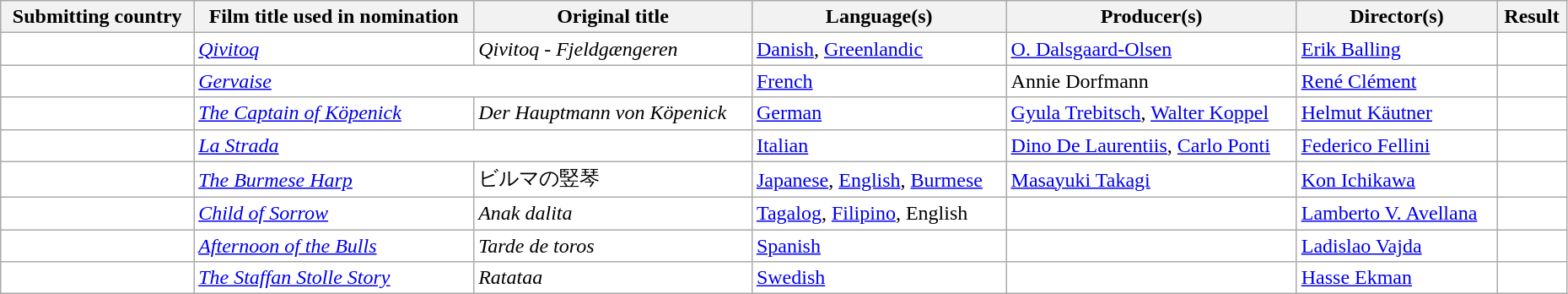<table class="wikitable sortable" width="98%" style="background:#ffffff;">
<tr>
<th>Submitting country</th>
<th>Film title used in nomination</th>
<th>Original title</th>
<th>Language(s)</th>
<th>Producer(s)</th>
<th>Director(s)</th>
<th>Result</th>
</tr>
<tr>
<td></td>
<td><em><a href='#'>Qivitoq</a></em></td>
<td><em>Qivitoq - Fjeldgængeren</em></td>
<td><a href='#'>Danish</a>, <a href='#'>Greenlandic</a></td>
<td><a href='#'>O. Dalsgaard-Olsen</a></td>
<td><a href='#'>Erik Balling</a></td>
<td></td>
</tr>
<tr>
<td></td>
<td colspan="2"><em><a href='#'>Gervaise</a></em></td>
<td><a href='#'>French</a></td>
<td>Annie Dorfmann</td>
<td><a href='#'>René Clément</a></td>
<td></td>
</tr>
<tr>
<td></td>
<td><em><a href='#'>The Captain of Köpenick</a></em></td>
<td><em>Der Hauptmann von Köpenick</em></td>
<td><a href='#'>German</a></td>
<td><a href='#'>Gyula Trebitsch</a>, <a href='#'>Walter Koppel</a></td>
<td><a href='#'>Helmut Käutner</a></td>
<td></td>
</tr>
<tr>
<td></td>
<td colspan="2"><em><a href='#'>La Strada</a></em></td>
<td><a href='#'>Italian</a></td>
<td><a href='#'>Dino De Laurentiis</a>, <a href='#'>Carlo Ponti</a></td>
<td><a href='#'>Federico Fellini</a></td>
<td></td>
</tr>
<tr>
<td></td>
<td><em><a href='#'>The Burmese Harp</a></em></td>
<td>ビルマの竪琴</td>
<td><a href='#'>Japanese</a>, <a href='#'>English</a>, <a href='#'>Burmese</a></td>
<td><a href='#'>Masayuki Takagi</a></td>
<td><a href='#'>Kon Ichikawa</a></td>
<td></td>
</tr>
<tr>
<td></td>
<td><em><a href='#'>Child of Sorrow</a></em></td>
<td><em>Anak dalita</em></td>
<td><a href='#'>Tagalog</a>, <a href='#'>Filipino</a>, English</td>
<td></td>
<td><a href='#'>Lamberto V. Avellana</a></td>
<td></td>
</tr>
<tr>
<td></td>
<td><em><a href='#'>Afternoon of the Bulls</a></em></td>
<td><em>Tarde de toros</em></td>
<td><a href='#'>Spanish</a></td>
<td></td>
<td><a href='#'>Ladislao Vajda</a></td>
<td></td>
</tr>
<tr>
<td></td>
<td><em><a href='#'>The Staffan Stolle Story</a></em></td>
<td><em>Ratataa</em></td>
<td><a href='#'>Swedish</a></td>
<td></td>
<td><a href='#'>Hasse Ekman</a></td>
<td></td>
</tr>
</table>
